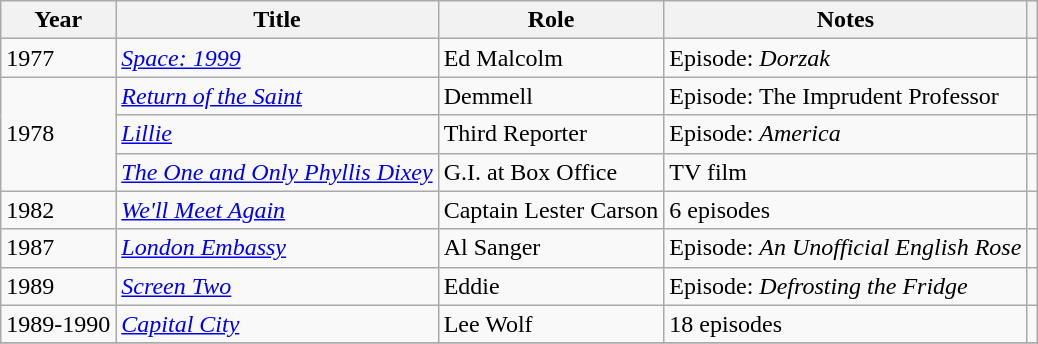<table class="wikitable">
<tr>
<th>Year</th>
<th>Title</th>
<th>Role</th>
<th>Notes</th>
<th></th>
</tr>
<tr>
<td>1977</td>
<td><em><a href='#'>Space: 1999</a></em></td>
<td>Ed Malcolm</td>
<td>Episode: <em>Dorzak</em></td>
<td></td>
</tr>
<tr>
<td rowspan="3">1978</td>
<td><em><a href='#'>Return of the Saint</a></em></td>
<td>Demmell</td>
<td>Episode: The Imprudent Professor</td>
<td></td>
</tr>
<tr>
<td><em><a href='#'>Lillie</a></em></td>
<td>Third Reporter</td>
<td>Episode: <em>America</em></td>
<td></td>
</tr>
<tr>
<td><em><a href='#'>The One and Only Phyllis Dixey</a></em></td>
<td>G.I. at Box Office</td>
<td>TV film</td>
<td></td>
</tr>
<tr>
<td>1982</td>
<td><em><a href='#'>We'll Meet Again</a></em></td>
<td>Captain Lester Carson</td>
<td>6 episodes</td>
<td></td>
</tr>
<tr>
<td>1987</td>
<td><em><a href='#'>London Embassy</a></em></td>
<td>Al Sanger</td>
<td>Episode: <em>An Unofficial English Rose</em></td>
<td></td>
</tr>
<tr>
<td>1989</td>
<td><em><a href='#'>Screen Two</a></em></td>
<td>Eddie</td>
<td>Episode: <em>Defrosting the Fridge</em></td>
<td></td>
</tr>
<tr>
<td>1989-1990</td>
<td><em><a href='#'>Capital City</a></em></td>
<td>Lee Wolf</td>
<td>18 episodes</td>
<td></td>
</tr>
<tr>
</tr>
</table>
